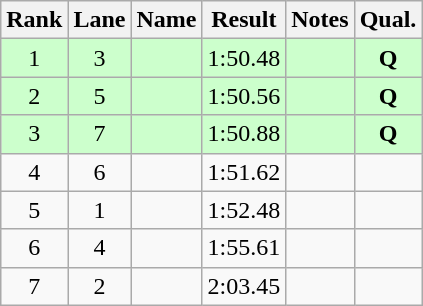<table class="wikitable sortable" style="text-align:center">
<tr>
<th>Rank</th>
<th>Lane</th>
<th>Name</th>
<th>Result</th>
<th>Notes</th>
<th>Qual.</th>
</tr>
<tr bgcolor=ccffcc>
<td>1</td>
<td>3</td>
<td align="left"></td>
<td>1:50.48</td>
<td></td>
<td><strong>Q</strong></td>
</tr>
<tr bgcolor=ccffcc>
<td>2</td>
<td>5</td>
<td align="left"></td>
<td>1:50.56</td>
<td></td>
<td><strong>Q</strong></td>
</tr>
<tr bgcolor=ccffcc>
<td>3</td>
<td>7</td>
<td align="left"></td>
<td>1:50.88</td>
<td></td>
<td><strong>Q</strong></td>
</tr>
<tr>
<td>4</td>
<td>6</td>
<td align="left"></td>
<td>1:51.62</td>
<td></td>
<td></td>
</tr>
<tr>
<td>5</td>
<td>1</td>
<td align="left"></td>
<td>1:52.48</td>
<td></td>
<td></td>
</tr>
<tr>
<td>6</td>
<td>4</td>
<td align="left"></td>
<td>1:55.61</td>
<td></td>
<td></td>
</tr>
<tr>
<td>7</td>
<td>2</td>
<td align="left"></td>
<td>2:03.45</td>
<td></td>
<td></td>
</tr>
</table>
